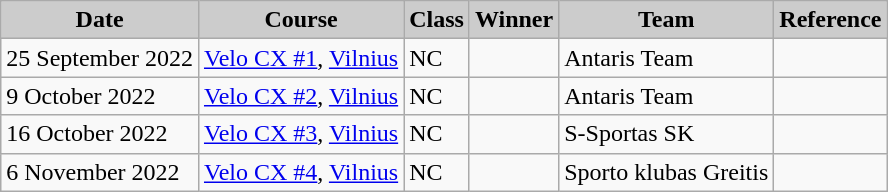<table class="wikitable sortable alternance ">
<tr>
<th scope="col" style="background-color:#CCCCCC;">Date</th>
<th scope="col" style="background-color:#CCCCCC;">Course</th>
<th scope="col" style="background-color:#CCCCCC;">Class</th>
<th scope="col" style="background-color:#CCCCCC;">Winner</th>
<th scope="col" style="background-color:#CCCCCC;">Team</th>
<th scope="col" style="background-color:#CCCCCC;">Reference</th>
</tr>
<tr>
<td>25 September 2022</td>
<td> <a href='#'>Velo CX #1</a>, <a href='#'>Vilnius</a></td>
<td>NC</td>
<td></td>
<td>Antaris Team</td>
<td></td>
</tr>
<tr>
<td>9 October 2022</td>
<td> <a href='#'>Velo CX #2</a>, <a href='#'>Vilnius</a></td>
<td>NC</td>
<td></td>
<td>Antaris Team</td>
<td></td>
</tr>
<tr>
<td>16 October 2022</td>
<td> <a href='#'>Velo CX #3</a>, <a href='#'>Vilnius</a></td>
<td>NC</td>
<td></td>
<td>S-Sportas SK</td>
<td></td>
</tr>
<tr>
<td>6 November 2022</td>
<td> <a href='#'>Velo CX #4</a>, <a href='#'>Vilnius</a></td>
<td>NC</td>
<td></td>
<td>Sporto klubas Greitis</td>
<td></td>
</tr>
</table>
